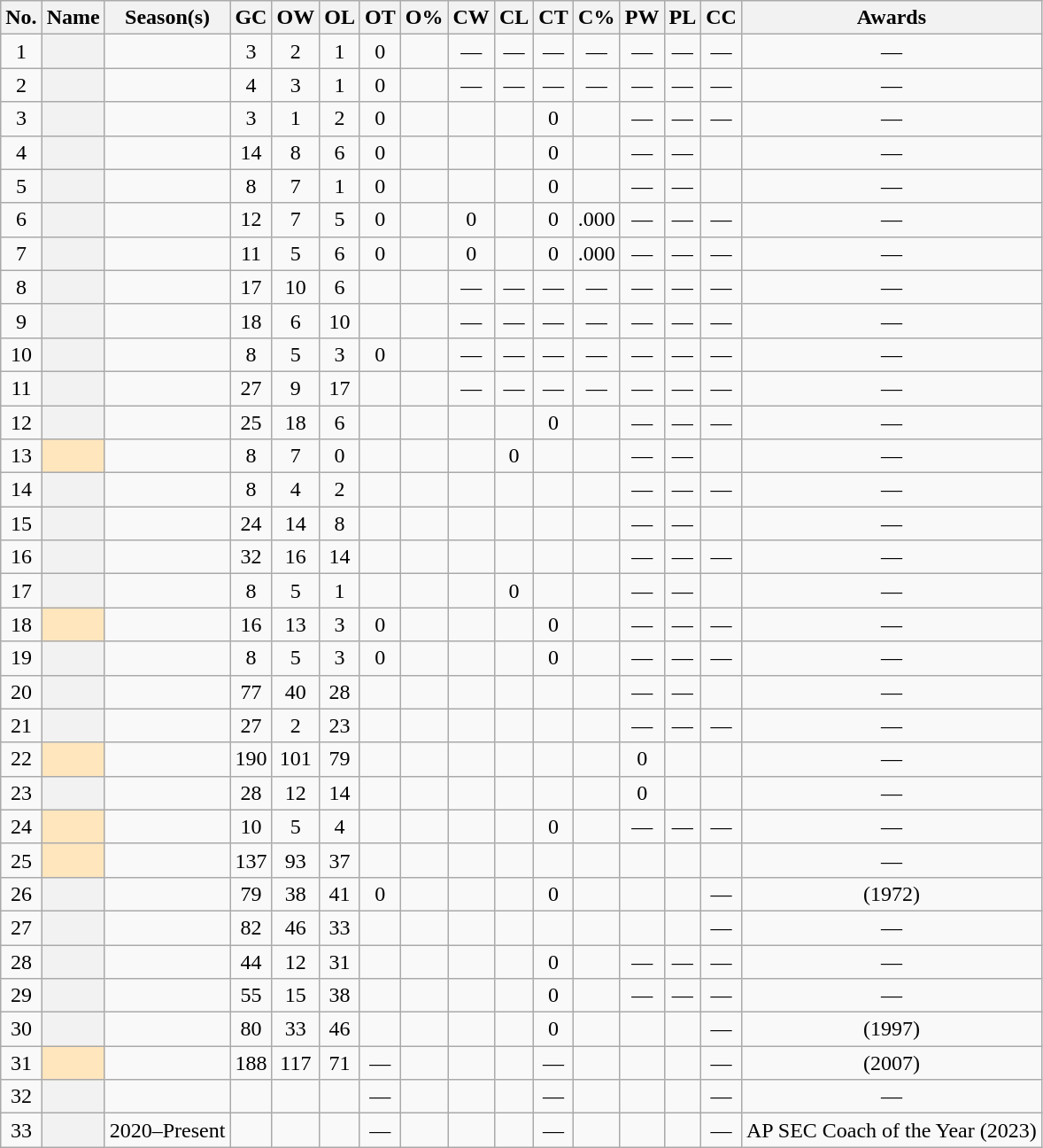<table class="wikitable sortable" style="text-align:center">
<tr>
<th scope="col" class="unsortable">No.</th>
<th scope="col">Name</th>
<th scope="col">Season(s)</th>
<th scope="col">GC</th>
<th scope="col">OW</th>
<th scope="col">OL</th>
<th scope="col">OT</th>
<th scope="col">O%</th>
<th scope="col">CW</th>
<th scope="col">CL</th>
<th scope="col">CT</th>
<th scope="col">C%</th>
<th scope="col">PW</th>
<th scope="col">PL</th>
<th scope="col">CC<br></th>
<th scope="col" class="unsortable">Awards</th>
</tr>
<tr>
<td>1</td>
<th scope="row"></th>
<td></td>
<td>3</td>
<td>2</td>
<td>1</td>
<td>0</td>
<td></td>
<td>—</td>
<td>—</td>
<td>—</td>
<td>—</td>
<td>—</td>
<td>—</td>
<td>—</td>
<td>—</td>
</tr>
<tr>
<td>2</td>
<th scope="row"></th>
<td></td>
<td>4</td>
<td>3</td>
<td>1</td>
<td>0</td>
<td></td>
<td>—</td>
<td>—</td>
<td>—</td>
<td>—</td>
<td>—</td>
<td>—</td>
<td>—</td>
<td>—</td>
</tr>
<tr>
<td>3</td>
<th scope="row"></th>
<td></td>
<td>3</td>
<td>1</td>
<td>2</td>
<td>0</td>
<td></td>
<td></td>
<td></td>
<td>0</td>
<td></td>
<td>—</td>
<td>—</td>
<td>—</td>
<td>—</td>
</tr>
<tr>
<td>4</td>
<th scope="row"></th>
<td></td>
<td>14</td>
<td>8</td>
<td>6</td>
<td>0</td>
<td></td>
<td></td>
<td></td>
<td>0</td>
<td></td>
<td>—</td>
<td>—</td>
<td></td>
<td>—</td>
</tr>
<tr>
<td>5</td>
<th scope="row"></th>
<td></td>
<td>8</td>
<td>7</td>
<td>1</td>
<td>0</td>
<td></td>
<td></td>
<td></td>
<td>0</td>
<td></td>
<td>—</td>
<td>—</td>
<td></td>
<td>—</td>
</tr>
<tr>
<td>6</td>
<th scope="row"></th>
<td></td>
<td>12</td>
<td>7</td>
<td>5</td>
<td>0</td>
<td></td>
<td>0</td>
<td></td>
<td>0</td>
<td>.000</td>
<td>—</td>
<td>—</td>
<td>—</td>
<td>—</td>
</tr>
<tr>
<td>7</td>
<th scope="row"></th>
<td></td>
<td>11</td>
<td>5</td>
<td>6</td>
<td>0</td>
<td></td>
<td>0</td>
<td></td>
<td>0</td>
<td>.000</td>
<td>—</td>
<td>—</td>
<td>—</td>
<td>—</td>
</tr>
<tr>
<td>8</td>
<th scope="row"></th>
<td></td>
<td>17</td>
<td>10</td>
<td>6</td>
<td></td>
<td></td>
<td>—</td>
<td>—</td>
<td>—</td>
<td>—</td>
<td>—</td>
<td>—</td>
<td>—</td>
<td>—</td>
</tr>
<tr>
<td>9</td>
<th scope="row"></th>
<td></td>
<td>18</td>
<td>6</td>
<td>10</td>
<td></td>
<td></td>
<td>—</td>
<td>—</td>
<td>—</td>
<td>—</td>
<td>—</td>
<td>—</td>
<td>—</td>
<td>—</td>
</tr>
<tr>
<td>10</td>
<th scope="row"></th>
<td></td>
<td>8</td>
<td>5</td>
<td>3</td>
<td>0</td>
<td></td>
<td>—</td>
<td>—</td>
<td>—</td>
<td>—</td>
<td>—</td>
<td>—</td>
<td>—</td>
<td>—</td>
</tr>
<tr>
<td>11</td>
<th scope="row"></th>
<td></td>
<td>27</td>
<td>9</td>
<td>17</td>
<td></td>
<td></td>
<td>—</td>
<td>—</td>
<td>—</td>
<td>—</td>
<td>—</td>
<td>—</td>
<td>—</td>
<td>—</td>
</tr>
<tr>
<td>12</td>
<th scope="row"></th>
<td></td>
<td>25</td>
<td>18</td>
<td>6</td>
<td></td>
<td></td>
<td></td>
<td></td>
<td>0</td>
<td></td>
<td>—</td>
<td>—</td>
<td>—</td>
<td>—</td>
</tr>
<tr>
<td>13</td>
<td scope="row" align="center" bgcolor=#FFE6BD><strong></strong><sup></sup></td>
<td></td>
<td>8</td>
<td>7</td>
<td>0</td>
<td></td>
<td></td>
<td></td>
<td>0</td>
<td></td>
<td></td>
<td>—</td>
<td>—</td>
<td></td>
<td>—</td>
</tr>
<tr>
<td>14</td>
<th scope="row"></th>
<td></td>
<td>8</td>
<td>4</td>
<td>2</td>
<td></td>
<td></td>
<td></td>
<td></td>
<td></td>
<td></td>
<td>—</td>
<td>—</td>
<td>—</td>
<td>—</td>
</tr>
<tr>
<td>15</td>
<th scope="row"></th>
<td></td>
<td>24</td>
<td>14</td>
<td>8</td>
<td></td>
<td></td>
<td></td>
<td></td>
<td></td>
<td></td>
<td>—</td>
<td>—</td>
<td></td>
<td>—</td>
</tr>
<tr>
<td>16</td>
<th scope="row"></th>
<td></td>
<td>32</td>
<td>16</td>
<td>14</td>
<td></td>
<td></td>
<td></td>
<td></td>
<td></td>
<td></td>
<td>—</td>
<td>—</td>
<td>—</td>
<td>—</td>
</tr>
<tr>
<td>17</td>
<th scope="row"></th>
<td></td>
<td>8</td>
<td>5</td>
<td>1</td>
<td></td>
<td></td>
<td></td>
<td>0</td>
<td></td>
<td></td>
<td>—</td>
<td>—</td>
<td></td>
<td>—</td>
</tr>
<tr>
<td>18</td>
<td scope="row" align="center" bgcolor=#FFE6BD><strong></strong><sup></sup></td>
<td></td>
<td>16</td>
<td>13</td>
<td>3</td>
<td>0</td>
<td></td>
<td></td>
<td></td>
<td>0</td>
<td></td>
<td>—</td>
<td>—</td>
<td>—</td>
<td>—</td>
</tr>
<tr>
<td>19</td>
<th scope="row"></th>
<td></td>
<td>8</td>
<td>5</td>
<td>3</td>
<td>0</td>
<td></td>
<td></td>
<td></td>
<td>0</td>
<td></td>
<td>—</td>
<td>—</td>
<td>—</td>
<td>—</td>
</tr>
<tr>
<td>20</td>
<th scope="row"></th>
<td></td>
<td>77</td>
<td>40</td>
<td>28</td>
<td></td>
<td></td>
<td></td>
<td></td>
<td></td>
<td></td>
<td>—</td>
<td>—</td>
<td></td>
<td>—</td>
</tr>
<tr>
<td>21</td>
<th scope="row"></th>
<td></td>
<td>27</td>
<td>2</td>
<td>23</td>
<td></td>
<td></td>
<td></td>
<td></td>
<td></td>
<td></td>
<td>—</td>
<td>—</td>
<td>—</td>
<td>—</td>
</tr>
<tr>
<td>22</td>
<td scope="row" align="center" bgcolor=#FFE6BD><strong></strong><sup></sup></td>
<td></td>
<td>190</td>
<td>101</td>
<td>79</td>
<td></td>
<td></td>
<td></td>
<td></td>
<td></td>
<td></td>
<td>0</td>
<td></td>
<td></td>
<td>—</td>
</tr>
<tr>
<td>23</td>
<th scope="row"></th>
<td></td>
<td>28</td>
<td>12</td>
<td>14</td>
<td></td>
<td></td>
<td></td>
<td></td>
<td></td>
<td></td>
<td>0</td>
<td></td>
<td></td>
<td>—</td>
</tr>
<tr>
<td>24</td>
<td scope="row" align="center" bgcolor=#FFE6BD><strong></strong><sup></sup></td>
<td></td>
<td>10</td>
<td>5</td>
<td>4</td>
<td></td>
<td></td>
<td></td>
<td></td>
<td>0</td>
<td></td>
<td>—</td>
<td>—</td>
<td>—</td>
<td>—</td>
</tr>
<tr>
<td>25</td>
<td scope="row" align="center" bgcolor=#FFE6BD><strong></strong><sup></sup></td>
<td></td>
<td>137</td>
<td>93</td>
<td>37</td>
<td></td>
<td></td>
<td></td>
<td></td>
<td></td>
<td></td>
<td></td>
<td></td>
<td></td>
<td>—</td>
</tr>
<tr>
<td>26</td>
<th scope="row"></th>
<td></td>
<td>79</td>
<td>38</td>
<td>41</td>
<td>0</td>
<td></td>
<td></td>
<td></td>
<td>0</td>
<td></td>
<td></td>
<td></td>
<td>—</td>
<td> (1972)</td>
</tr>
<tr>
<td>27</td>
<th scope="row"></th>
<td></td>
<td>82</td>
<td>46</td>
<td>33</td>
<td></td>
<td></td>
<td></td>
<td></td>
<td></td>
<td></td>
<td></td>
<td></td>
<td>—</td>
<td>—</td>
</tr>
<tr>
<td>28</td>
<th scope="row"></th>
<td></td>
<td>44</td>
<td>12</td>
<td>31</td>
<td></td>
<td></td>
<td></td>
<td></td>
<td>0</td>
<td></td>
<td>—</td>
<td>—</td>
<td>—</td>
<td>—</td>
</tr>
<tr>
<td>29</td>
<th scope="row"></th>
<td></td>
<td>55</td>
<td>15</td>
<td>38</td>
<td></td>
<td></td>
<td></td>
<td></td>
<td>0</td>
<td></td>
<td>—</td>
<td>—</td>
<td>—</td>
<td>—</td>
</tr>
<tr>
<td>30</td>
<th scope="row"></th>
<td></td>
<td>80</td>
<td>33</td>
<td>46</td>
<td></td>
<td></td>
<td></td>
<td></td>
<td>0</td>
<td></td>
<td></td>
<td></td>
<td>—</td>
<td> (1997)</td>
</tr>
<tr>
<td>31</td>
<td scope="row" align="center" bgcolor=#FFE6BD><strong></strong><sup></sup></td>
<td></td>
<td>188</td>
<td>117</td>
<td>71</td>
<td>—</td>
<td></td>
<td></td>
<td></td>
<td>—</td>
<td></td>
<td></td>
<td></td>
<td>—</td>
<td> (2007)</td>
</tr>
<tr>
<td>32</td>
<th scope="row"></th>
<td></td>
<td></td>
<td></td>
<td></td>
<td>—</td>
<td></td>
<td></td>
<td></td>
<td>—</td>
<td></td>
<td></td>
<td></td>
<td>—</td>
<td>—</td>
</tr>
<tr>
<td>33</td>
<th scope="row"></th>
<td>2020–Present</td>
<td></td>
<td></td>
<td></td>
<td>—</td>
<td></td>
<td></td>
<td></td>
<td>—</td>
<td></td>
<td></td>
<td></td>
<td>—</td>
<td> AP SEC Coach of the Year (2023)</td>
</tr>
</table>
